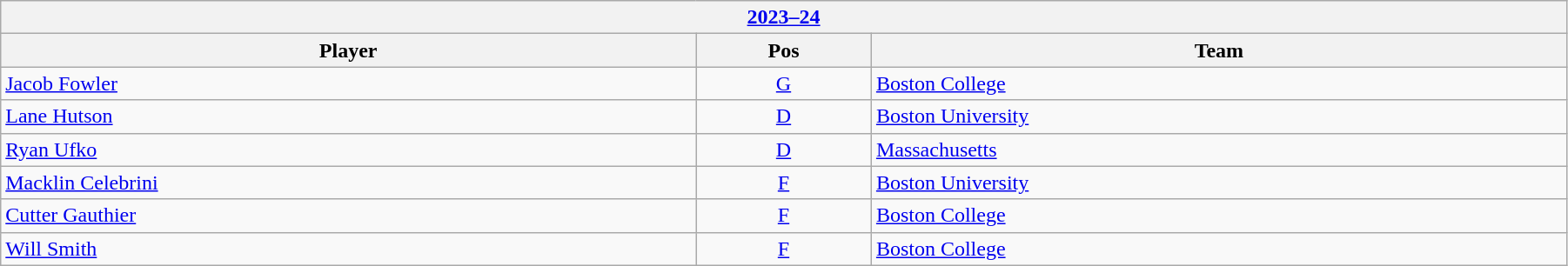<table class="wikitable" width=95%>
<tr>
<th colspan=3><a href='#'>2023–24</a></th>
</tr>
<tr>
<th>Player</th>
<th>Pos</th>
<th>Team</th>
</tr>
<tr>
<td><a href='#'>Jacob Fowler</a></td>
<td align=center><a href='#'>G</a></td>
<td><a href='#'>Boston College</a></td>
</tr>
<tr>
<td><a href='#'>Lane Hutson</a></td>
<td align=center><a href='#'>D</a></td>
<td><a href='#'>Boston University</a></td>
</tr>
<tr>
<td><a href='#'>Ryan Ufko</a></td>
<td align=center><a href='#'>D</a></td>
<td><a href='#'>Massachusetts</a></td>
</tr>
<tr>
<td><a href='#'>Macklin Celebrini</a></td>
<td align=center><a href='#'>F</a></td>
<td><a href='#'>Boston University</a></td>
</tr>
<tr>
<td><a href='#'>Cutter Gauthier</a></td>
<td align=center><a href='#'>F</a></td>
<td><a href='#'>Boston College</a></td>
</tr>
<tr>
<td><a href='#'>Will Smith</a></td>
<td align=center><a href='#'>F</a></td>
<td><a href='#'>Boston College</a></td>
</tr>
</table>
